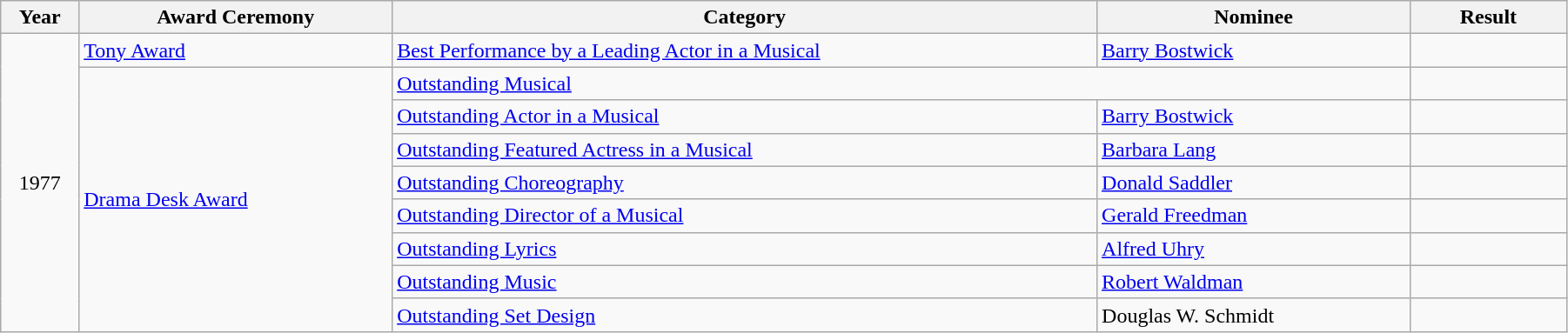<table class="wikitable" width="95%">
<tr>
<th width="5%">Year</th>
<th width="20%">Award Ceremony</th>
<th width="45%">Category</th>
<th width="20%">Nominee</th>
<th width="10%">Result</th>
</tr>
<tr>
<td rowspan="9" align="center">1977</td>
<td><a href='#'>Tony Award</a></td>
<td><a href='#'>Best Performance by a Leading Actor in a Musical</a></td>
<td><a href='#'>Barry Bostwick</a></td>
<td></td>
</tr>
<tr>
<td rowspan="8"><a href='#'>Drama Desk Award</a></td>
<td colspan="2"><a href='#'>Outstanding Musical</a></td>
<td></td>
</tr>
<tr>
<td><a href='#'>Outstanding Actor in a Musical</a></td>
<td><a href='#'>Barry Bostwick</a></td>
<td></td>
</tr>
<tr>
<td><a href='#'>Outstanding Featured Actress in a Musical</a></td>
<td><a href='#'>Barbara Lang</a></td>
<td></td>
</tr>
<tr>
<td><a href='#'>Outstanding Choreography</a></td>
<td><a href='#'>Donald Saddler</a></td>
<td></td>
</tr>
<tr>
<td><a href='#'>Outstanding Director of a Musical</a></td>
<td><a href='#'>Gerald Freedman</a></td>
<td></td>
</tr>
<tr>
<td><a href='#'>Outstanding Lyrics</a></td>
<td><a href='#'>Alfred Uhry</a></td>
<td></td>
</tr>
<tr>
<td><a href='#'>Outstanding Music</a></td>
<td><a href='#'>Robert Waldman</a></td>
<td></td>
</tr>
<tr>
<td><a href='#'>Outstanding Set Design</a></td>
<td>Douglas W. Schmidt</td>
<td></td>
</tr>
</table>
